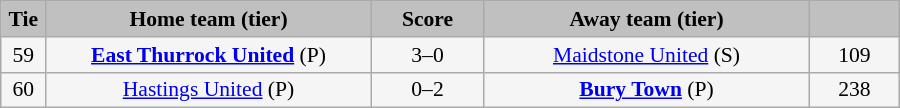<table class="wikitable" style="width: 600px; background:WhiteSmoke; text-align:center; font-size:90%">
<tr>
<td scope="col" style="width:  5.00%; background:silver;"><strong>Tie</strong></td>
<td scope="col" style="width: 36.25%; background:silver;"><strong>Home team (tier)</strong></td>
<td scope="col" style="width: 12.50%; background:silver;"><strong>Score</strong></td>
<td scope="col" style="width: 36.25%; background:silver;"><strong>Away team (tier)</strong></td>
<td scope="col" style="width: 10.00%; background:silver;"><strong></strong></td>
</tr>
<tr>
<td>59</td>
<td><strong><a href='#'>East Thurrock United</a></strong> (P)</td>
<td>3–0</td>
<td><a href='#'>Maidstone United</a> (S)</td>
<td>109</td>
</tr>
<tr>
<td>60</td>
<td><a href='#'>Hastings United</a> (P)</td>
<td>0–2</td>
<td><strong><a href='#'>Bury Town</a></strong> (P)</td>
<td>238</td>
</tr>
</table>
